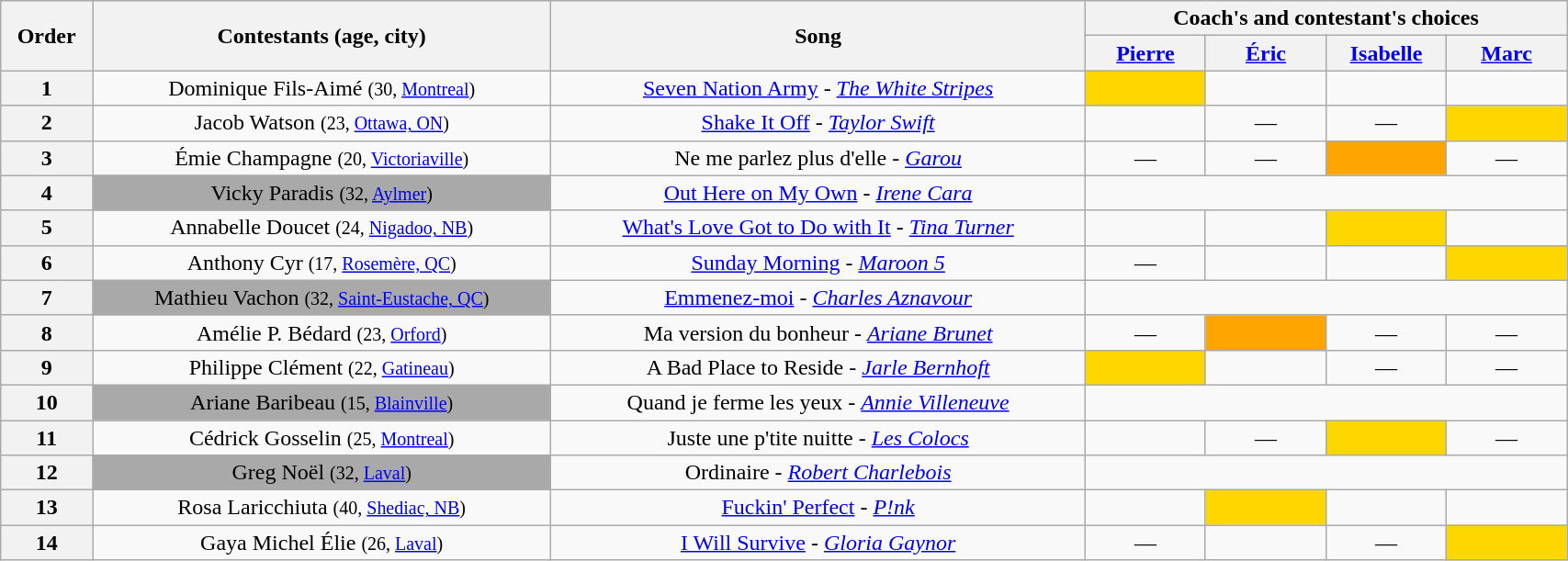<table class="wikitable plainrowheaders"  style="text-align:center; width:90%;">
<tr>
<th scope="col" rowspan="2">Order</th>
<th scope="col" rowspan="2">Contestants (age, city)</th>
<th scope="col" rowspan="2">Song</th>
<th colspan="4">Coach's and contestant's choices</th>
</tr>
<tr>
<th style="width:5em;"><a href='#'>Pierre</a></th>
<th style="width:5em;"><a href='#'>Éric</a></th>
<th style="width:5em;"><a href='#'>Isabelle</a></th>
<th style="width:5em;"><a href='#'>Marc</a></th>
</tr>
<tr>
<th scope=col>1</th>
<td>Dominique Fils-Aimé <small>(30, <a href='#'>Montreal</a>)</small></td>
<td><a href='#'>Seven Nation Army</a> - <em><a href='#'>The White Stripes</a></em></td>
<td style="background:gold;text-align:center;"></td>
<td></td>
<td></td>
<td></td>
</tr>
<tr>
<th scope=col>2</th>
<td>Jacob Watson <small>(23, <a href='#'>Ottawa, ON</a>)</small></td>
<td><a href='#'>Shake It Off</a> - <em><a href='#'>Taylor Swift</a></em></td>
<td></td>
<td>—</td>
<td>—</td>
<td style="background:gold;text-align:center;"></td>
</tr>
<tr>
<th scope=col>3</th>
<td>Émie Champagne <small>(20, <a href='#'>Victoriaville</a>)</small></td>
<td>Ne me parlez plus d'elle - <em><a href='#'>Garou</a></em></td>
<td>—</td>
<td>—</td>
<td style="background:orange;text-align:center;"></td>
<td>—</td>
</tr>
<tr>
<th scope=col>4</th>
<td style="background:darkgrey;text-align:center;">Vicky Paradis <small>(32, <a href='#'>Aylmer</a>)</small></td>
<td><a href='#'>Out Here on My Own</a> - <em><a href='#'>Irene Cara</a></em></td>
<td colspan=4></td>
</tr>
<tr>
<th scope=col>5</th>
<td>Annabelle Doucet <small>(24, <a href='#'>Nigadoo, NB</a>)</small></td>
<td><a href='#'>What's Love Got to Do with It</a> - <em><a href='#'>Tina Turner</a></em></td>
<td></td>
<td></td>
<td style="background:gold;text-align:center;"></td>
<td></td>
</tr>
<tr>
<th scope=col>6</th>
<td>Anthony Cyr <small>(17, <a href='#'>Rosemère, QC</a>)</small></td>
<td><a href='#'>Sunday Morning</a> - <em><a href='#'>Maroon 5</a></em></td>
<td>—</td>
<td></td>
<td></td>
<td style="background:gold;text-align:center;"></td>
</tr>
<tr>
<th scope=col>7</th>
<td style="background:darkgrey;text-align:center;">Mathieu Vachon <small>(32, <a href='#'>Saint-Eustache, QC</a>)</small></td>
<td><a href='#'>Emmenez-moi</a> - <em><a href='#'>Charles Aznavour</a></em></td>
<td colspan=4></td>
</tr>
<tr>
<th scope=col>8</th>
<td>Amélie P. Bédard <small>(23, <a href='#'>Orford</a>)</small></td>
<td>Ma version du bonheur - <em><a href='#'>Ariane Brunet</a></em></td>
<td>—</td>
<td style="background:orange;text-align:center;"></td>
<td>—</td>
<td>—</td>
</tr>
<tr>
<th scope=col>9</th>
<td>Philippe Clément <small>(22, <a href='#'>Gatineau</a>)</small></td>
<td>A Bad Place to Reside - <em><a href='#'>Jarle Bernhoft</a></em></td>
<td style="background:gold;text-align:center;"></td>
<td></td>
<td>—</td>
<td>—</td>
</tr>
<tr>
<th scope=col>10</th>
<td style="background:darkgrey;text-align:center;">Ariane Baribeau <small>(15, <a href='#'>Blainville</a>)</small></td>
<td>Quand je ferme les yeux - <em><a href='#'>Annie Villeneuve</a></em></td>
<td colspan=4></td>
</tr>
<tr>
<th scope=col>11</th>
<td>Cédrick Gosselin <small>(25, <a href='#'>Montreal</a>)</small></td>
<td>Juste une p'tite nuitte - <em><a href='#'>Les Colocs</a></em></td>
<td></td>
<td>—</td>
<td style="background:gold;text-align:center;"></td>
<td>—</td>
</tr>
<tr>
<th scope=col>12</th>
<td style="background:darkgrey;text-align:center;">Greg Noël <small>(32, <a href='#'>Laval</a>)</small></td>
<td>Ordinaire - <em><a href='#'>Robert Charlebois</a></em></td>
<td colspan=4></td>
</tr>
<tr>
<th scope=col>13</th>
<td>Rosa Laricchiuta <small>(40, <a href='#'>Shediac, NB</a>)</small></td>
<td><a href='#'>Fuckin' Perfect</a> - <em><a href='#'>P!nk</a></em></td>
<td></td>
<td style="background:gold;text-align:center;"></td>
<td></td>
<td></td>
</tr>
<tr>
<th scope=col>14</th>
<td>Gaya Michel Élie <small>(26, <a href='#'>Laval</a>)</small></td>
<td><a href='#'>I Will Survive</a> - <em><a href='#'>Gloria Gaynor</a></em></td>
<td>—</td>
<td></td>
<td>—</td>
<td style="background:gold;text-align:center;"></td>
</tr>
</table>
